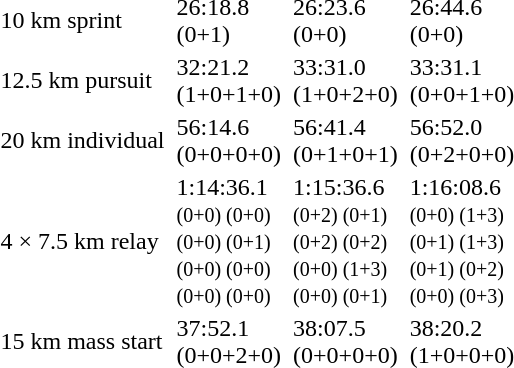<table>
<tr>
<td>10 km sprint<br></td>
<td></td>
<td>26:18.8<br>(0+1)</td>
<td></td>
<td>26:23.6<br>(0+0)</td>
<td></td>
<td>26:44.6<br>(0+0)</td>
</tr>
<tr>
<td>12.5 km pursuit<br></td>
<td></td>
<td>32:21.2<br>(1+0+1+0)</td>
<td></td>
<td>33:31.0<br>(1+0+2+0)</td>
<td></td>
<td>33:31.1<br>(0+0+1+0)</td>
</tr>
<tr>
<td>20 km individual<br></td>
<td></td>
<td>56:14.6<br>(0+0+0+0)</td>
<td></td>
<td>56:41.4<br>(0+1+0+1)</td>
<td></td>
<td>56:52.0<br>(0+2+0+0)</td>
</tr>
<tr>
<td>4 × 7.5 km relay<br></td>
<td></td>
<td>1:14:36.1<br><small>(0+0) (0+0)<br>(0+0) (0+1)<br>(0+0) (0+0)<br>(0+0) (0+0)</small></td>
<td></td>
<td>1:15:36.6<br><small>(0+2) (0+1)<br>(0+2) (0+2)<br>(0+0) (1+3)<br>(0+0) (0+1)</small></td>
<td></td>
<td>1:16:08.6<br><small>(0+0) (1+3)<br>(0+1) (1+3)<br>(0+1) (0+2)<br>(0+0) (0+3)</small></td>
</tr>
<tr>
<td>15 km mass start<br></td>
<td></td>
<td>37:52.1<br>(0+0+2+0)</td>
<td></td>
<td>38:07.5<br>(0+0+0+0)</td>
<td></td>
<td>38:20.2<br>(1+0+0+0)</td>
</tr>
</table>
